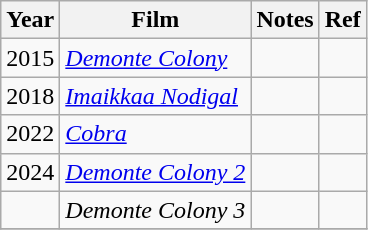<table class="wikitable">
<tr>
<th>Year</th>
<th>Film</th>
<th>Notes</th>
<th>Ref</th>
</tr>
<tr>
<td>2015</td>
<td><em><a href='#'>Demonte Colony</a></em></td>
<td></td>
<td></td>
</tr>
<tr>
<td>2018</td>
<td><em><a href='#'>Imaikkaa Nodigal</a></em></td>
<td></td>
<td></td>
</tr>
<tr>
<td>2022</td>
<td><em><a href='#'>Cobra</a></em></td>
<td></td>
<td></td>
</tr>
<tr>
<td>2024</td>
<td><em><a href='#'>Demonte Colony 2</a></em></td>
<td></td>
<td></td>
</tr>
<tr>
<td></td>
<td><em>Demonte Colony 3</em></td>
<td></td>
<td></td>
</tr>
<tr>
</tr>
</table>
